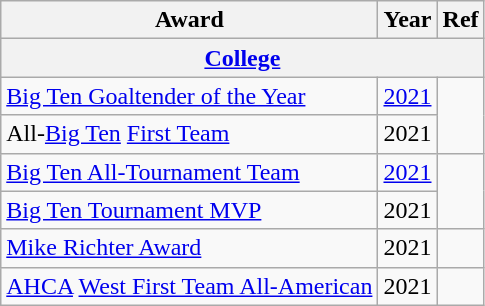<table class="wikitable">
<tr>
<th>Award</th>
<th>Year</th>
<th>Ref</th>
</tr>
<tr>
<th colspan="3"><a href='#'>College</a></th>
</tr>
<tr>
<td><a href='#'>Big Ten Goaltender of the Year</a></td>
<td><a href='#'>2021</a></td>
<td rowspan="2"></td>
</tr>
<tr>
<td>All-<a href='#'>Big Ten</a> <a href='#'>First Team</a></td>
<td>2021</td>
</tr>
<tr>
<td><a href='#'>Big Ten All-Tournament Team</a></td>
<td><a href='#'>2021</a></td>
<td rowspan="2"></td>
</tr>
<tr>
<td><a href='#'>Big Ten Tournament MVP</a></td>
<td>2021</td>
</tr>
<tr>
<td><a href='#'>Mike Richter Award</a></td>
<td>2021</td>
<td></td>
</tr>
<tr>
<td><a href='#'>AHCA</a> <a href='#'>West First Team All-American</a></td>
<td>2021</td>
<td></td>
</tr>
</table>
